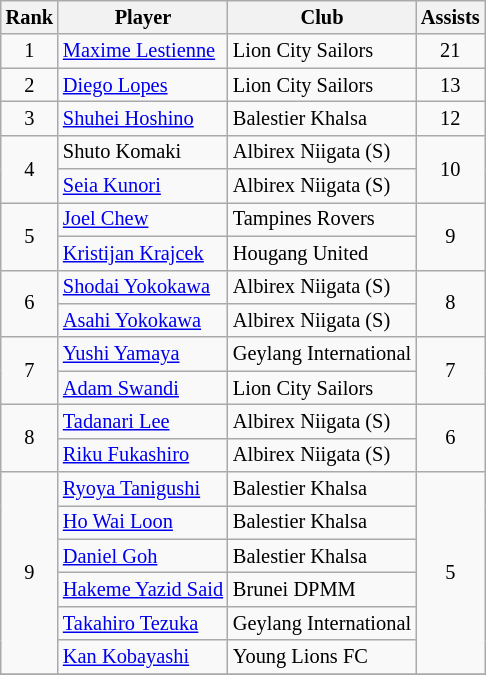<table class="wikitable plainrowheaders sortable" style="font-size:85%">
<tr>
<th>Rank</th>
<th>Player</th>
<th>Club</th>
<th>Assists</th>
</tr>
<tr>
<td align="center" rowspan="1">1</td>
<td> <a href='#'>Maxime Lestienne</a></td>
<td>Lion City Sailors</td>
<td align="center" rowspan="1">21</td>
</tr>
<tr>
<td align="center" rowspan="1">2</td>
<td> <a href='#'>Diego Lopes</a></td>
<td>Lion City Sailors</td>
<td align="center" rowspan="1">13</td>
</tr>
<tr>
<td align="center" rowspan="1">3</td>
<td> <a href='#'>Shuhei Hoshino</a></td>
<td>Balestier Khalsa</td>
<td align="center" rowspan="1">12</td>
</tr>
<tr>
<td align="center" rowspan="2">4</td>
<td> Shuto Komaki</td>
<td>Albirex Niigata (S)</td>
<td align="center" rowspan="2">10</td>
</tr>
<tr>
<td> <a href='#'>Seia Kunori</a></td>
<td>Albirex Niigata (S)</td>
</tr>
<tr>
<td align="center" rowspan="2">5</td>
<td> <a href='#'>Joel Chew</a></td>
<td>Tampines Rovers</td>
<td align="center" rowspan="2">9</td>
</tr>
<tr>
<td> <a href='#'>Kristijan Krajcek</a></td>
<td>Hougang United</td>
</tr>
<tr>
<td align="center" rowspan="2">6</td>
<td> <a href='#'>Shodai Yokokawa</a></td>
<td>Albirex Niigata (S)</td>
<td align="center" rowspan="2">8</td>
</tr>
<tr>
<td> <a href='#'>Asahi Yokokawa</a></td>
<td>Albirex Niigata (S)</td>
</tr>
<tr>
<td align="center" rowspan="2">7</td>
<td> <a href='#'>Yushi Yamaya</a></td>
<td>Geylang International</td>
<td align="center" rowspan="2">7</td>
</tr>
<tr>
<td><a href='#'>Adam Swandi</a></td>
<td>Lion City Sailors</td>
</tr>
<tr>
<td align="center" rowspan="2">8</td>
<td> <a href='#'>Tadanari Lee</a></td>
<td>Albirex Niigata (S)</td>
<td align="center" rowspan="2">6</td>
</tr>
<tr>
<td> <a href='#'>Riku Fukashiro</a></td>
<td>Albirex Niigata (S)</td>
</tr>
<tr>
<td align="center" rowspan="6">9</td>
<td> <a href='#'>Ryoya Tanigushi</a></td>
<td>Balestier Khalsa</td>
<td align="center" rowspan="6">5</td>
</tr>
<tr>
<td> <a href='#'>Ho Wai Loon</a></td>
<td>Balestier Khalsa</td>
</tr>
<tr>
<td> <a href='#'>Daniel Goh</a></td>
<td>Balestier Khalsa</td>
</tr>
<tr>
<td> <a href='#'>Hakeme Yazid Said</a></td>
<td>Brunei DPMM</td>
</tr>
<tr>
<td> <a href='#'>Takahiro Tezuka</a></td>
<td>Geylang International</td>
</tr>
<tr>
<td> <a href='#'>Kan Kobayashi</a></td>
<td>Young Lions FC</td>
</tr>
<tr>
</tr>
</table>
